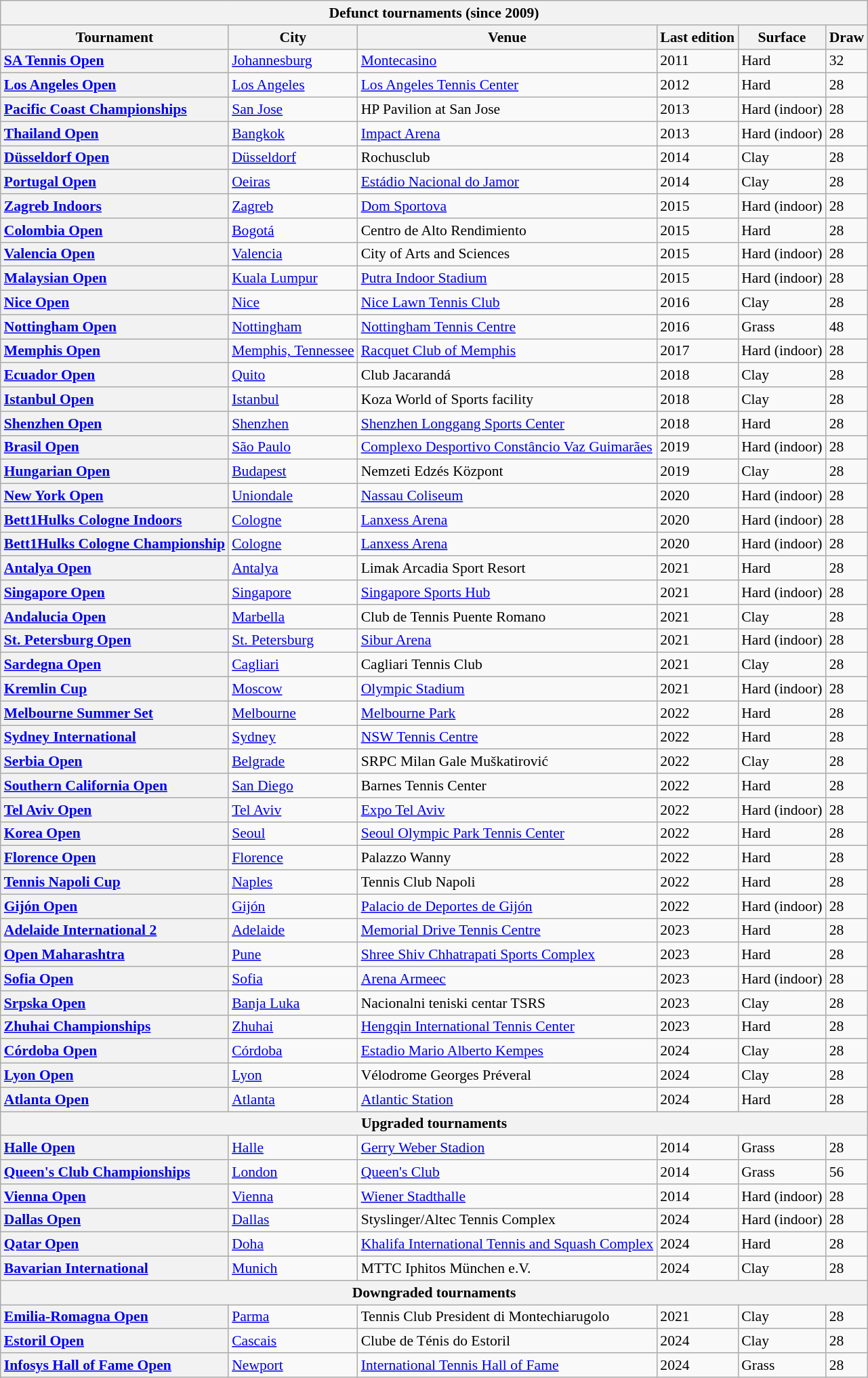<table class="wikitable sortable" style="font-size:90%">
<tr>
<th colspan="7" style="text-align:center;">Defunct tournaments (since 2009)</th>
</tr>
<tr>
<th>Tournament</th>
<th>City</th>
<th>Venue</th>
<th>Last edition</th>
<th>Surface</th>
<th>Draw</th>
</tr>
<tr>
<th style="text-align:left;"><a href='#'>SA Tennis Open</a></th>
<td><a href='#'>Johannesburg</a></td>
<td><a href='#'>Montecasino</a></td>
<td>2011</td>
<td>Hard</td>
<td>32</td>
</tr>
<tr>
<th style="text-align:left;"><a href='#'>Los Angeles Open</a></th>
<td><a href='#'>Los Angeles</a></td>
<td><a href='#'>Los Angeles Tennis Center</a></td>
<td>2012</td>
<td>Hard</td>
<td>28</td>
</tr>
<tr>
<th style="text-align:left;"><a href='#'>Pacific Coast Championships</a></th>
<td><a href='#'>San Jose</a></td>
<td>HP Pavilion at San Jose</td>
<td>2013</td>
<td>Hard (indoor)</td>
<td>28</td>
</tr>
<tr>
<th style="text-align:left;"><a href='#'>Thailand Open</a></th>
<td><a href='#'>Bangkok</a></td>
<td><a href='#'>Impact Arena</a></td>
<td>2013</td>
<td>Hard (indoor)</td>
<td>28</td>
</tr>
<tr>
<th style="text-align:left;"><a href='#'>Düsseldorf Open</a></th>
<td><a href='#'>Düsseldorf</a></td>
<td>Rochusclub</td>
<td>2014</td>
<td>Clay</td>
<td>28</td>
</tr>
<tr>
<th style="text-align:left;"><a href='#'>Portugal Open</a></th>
<td><a href='#'>Oeiras</a></td>
<td><a href='#'>	Estádio Nacional do Jamor</a></td>
<td>2014</td>
<td>Clay</td>
<td>28</td>
</tr>
<tr>
<th style="text-align:left;"><a href='#'>Zagreb Indoors</a></th>
<td><a href='#'>Zagreb</a></td>
<td><a href='#'>Dom Sportova</a></td>
<td>2015</td>
<td>Hard (indoor)</td>
<td>28</td>
</tr>
<tr>
<th style="text-align:left;"><a href='#'>Colombia Open</a></th>
<td><a href='#'>Bogotá</a></td>
<td>Centro de Alto Rendimiento</td>
<td>2015</td>
<td>Hard</td>
<td>28</td>
</tr>
<tr>
<th style="text-align:left;"><a href='#'>Valencia Open</a></th>
<td><a href='#'>Valencia</a></td>
<td>City of Arts and Sciences</td>
<td>2015</td>
<td>Hard (indoor)</td>
<td>28</td>
</tr>
<tr>
<th style="text-align:left;"><a href='#'>Malaysian Open</a></th>
<td><a href='#'>Kuala Lumpur</a></td>
<td><a href='#'>Putra Indoor Stadium</a></td>
<td>2015</td>
<td>Hard (indoor)</td>
<td>28</td>
</tr>
<tr>
<th style="text-align:left;"><a href='#'>Nice Open</a></th>
<td><a href='#'>Nice</a></td>
<td><a href='#'>Nice Lawn Tennis Club</a></td>
<td>2016</td>
<td>Clay</td>
<td>28</td>
</tr>
<tr>
<th style="text-align:left;"><a href='#'>Nottingham Open</a></th>
<td><a href='#'>Nottingham</a></td>
<td><a href='#'>Nottingham Tennis Centre</a></td>
<td>2016</td>
<td>Grass</td>
<td>48</td>
</tr>
<tr>
<th style="text-align:left;"><a href='#'>Memphis Open</a></th>
<td><a href='#'>Memphis, Tennessee</a></td>
<td><a href='#'>Racquet Club of Memphis</a></td>
<td>2017</td>
<td>Hard (indoor)</td>
<td>28</td>
</tr>
<tr>
<th style="text-align:left;"><a href='#'>Ecuador Open</a></th>
<td><a href='#'>Quito</a></td>
<td>Club Jacarandá</td>
<td>2018</td>
<td>Clay</td>
<td>28</td>
</tr>
<tr>
<th style="text-align:left;"><a href='#'>Istanbul Open</a></th>
<td><a href='#'>Istanbul</a></td>
<td>Koza World of Sports facility</td>
<td>2018</td>
<td>Clay</td>
<td>28</td>
</tr>
<tr>
<th style="text-align:left;"><a href='#'>Shenzhen Open</a></th>
<td><a href='#'>Shenzhen</a></td>
<td><a href='#'>Shenzhen Longgang Sports Center</a></td>
<td>2018</td>
<td>Hard</td>
<td>28</td>
</tr>
<tr>
<th style="text-align:left;"><a href='#'>Brasil Open</a></th>
<td><a href='#'>São Paulo</a></td>
<td><a href='#'>Complexo Desportivo Constâncio Vaz Guimarães</a></td>
<td>2019</td>
<td>Hard (indoor)</td>
<td>28</td>
</tr>
<tr>
<th style="text-align:left;"><a href='#'>Hungarian Open</a></th>
<td><a href='#'>Budapest</a></td>
<td>Nemzeti Edzés Központ</td>
<td>2019</td>
<td>Clay</td>
<td>28</td>
</tr>
<tr>
<th style="text-align:left;"><a href='#'>New York Open</a></th>
<td><a href='#'>Uniondale</a></td>
<td><a href='#'>Nassau Coliseum</a></td>
<td>2020</td>
<td>Hard (indoor)</td>
<td>28</td>
</tr>
<tr>
<th style="text-align:left;"><a href='#'>Bett1Hulks Cologne Indoors</a></th>
<td><a href='#'>Cologne</a></td>
<td><a href='#'>Lanxess Arena</a></td>
<td>2020</td>
<td>Hard (indoor)</td>
<td>28</td>
</tr>
<tr>
<th style="text-align:left;"><a href='#'>Bett1Hulks Cologne Championship</a></th>
<td><a href='#'>Cologne</a></td>
<td><a href='#'>Lanxess Arena</a></td>
<td>2020</td>
<td>Hard (indoor)</td>
<td>28</td>
</tr>
<tr>
<th style="text-align:left;"><a href='#'>Antalya Open</a></th>
<td><a href='#'>Antalya</a></td>
<td>Limak Arcadia Sport Resort</td>
<td>2021</td>
<td>Hard</td>
<td>28</td>
</tr>
<tr>
<th style="text-align:left;"><a href='#'>Singapore Open</a></th>
<td><a href='#'>Singapore</a></td>
<td><a href='#'>Singapore Sports Hub</a></td>
<td>2021</td>
<td>Hard (indoor)</td>
<td>28</td>
</tr>
<tr>
<th style="text-align:left;"><a href='#'>Andalucia Open</a></th>
<td><a href='#'>Marbella</a></td>
<td>Club de Tennis Puente Romano</td>
<td>2021</td>
<td>Clay</td>
<td>28</td>
</tr>
<tr>
<th style="text-align:left;"><a href='#'>St. Petersburg Open</a></th>
<td><a href='#'>St. Petersburg</a></td>
<td><a href='#'>Sibur Arena</a></td>
<td>2021</td>
<td>Hard (indoor)</td>
<td>28</td>
</tr>
<tr>
<th style="text-align:left;"><a href='#'>Sardegna Open</a></th>
<td><a href='#'>Cagliari</a></td>
<td>Cagliari Tennis Club</td>
<td>2021</td>
<td>Clay</td>
<td>28</td>
</tr>
<tr>
<th style="text-align:left;"><a href='#'>Kremlin Cup</a></th>
<td><a href='#'>Moscow</a></td>
<td><a href='#'>Olympic Stadium</a></td>
<td>2021</td>
<td>Hard (indoor)</td>
<td>28</td>
</tr>
<tr>
<th style="text-align:left;"><a href='#'>Melbourne Summer Set</a></th>
<td><a href='#'>Melbourne</a></td>
<td><a href='#'>Melbourne Park</a></td>
<td>2022</td>
<td>Hard</td>
<td>28</td>
</tr>
<tr>
<th style="text-align:left;"><a href='#'>Sydney International</a></th>
<td><a href='#'>Sydney</a></td>
<td><a href='#'>NSW Tennis Centre</a></td>
<td>2022</td>
<td>Hard</td>
<td>28</td>
</tr>
<tr>
<th style="text-align:left;"><a href='#'>Serbia Open</a></th>
<td><a href='#'>Belgrade</a></td>
<td>SRPC Milan Gale Muškatirović</td>
<td>2022</td>
<td>Clay</td>
<td>28</td>
</tr>
<tr>
<th style="text-align:left;"><a href='#'>Southern California Open</a></th>
<td><a href='#'>San Diego</a></td>
<td>Barnes Tennis Center</td>
<td>2022</td>
<td>Hard</td>
<td>28</td>
</tr>
<tr>
<th style="text-align:left;"><a href='#'>Tel Aviv Open</a></th>
<td><a href='#'>Tel Aviv</a></td>
<td><a href='#'>Expo Tel Aviv</a></td>
<td>2022</td>
<td>Hard (indoor)</td>
<td>28</td>
</tr>
<tr>
<th style="text-align:left;"><a href='#'>Korea Open</a></th>
<td><a href='#'>Seoul</a></td>
<td><a href='#'>Seoul Olympic Park Tennis Center</a></td>
<td>2022</td>
<td>Hard</td>
<td>28</td>
</tr>
<tr>
<th style="text-align:left;"><a href='#'>Florence Open</a></th>
<td><a href='#'>Florence</a></td>
<td>Palazzo Wanny</td>
<td>2022</td>
<td>Hard</td>
<td>28</td>
</tr>
<tr>
<th style="text-align:left;"><a href='#'>Tennis Napoli Cup</a></th>
<td><a href='#'>Naples</a></td>
<td>Tennis Club Napoli</td>
<td>2022</td>
<td>Hard</td>
<td>28</td>
</tr>
<tr>
<th style="text-align:left;"><a href='#'>Gijón Open</a></th>
<td><a href='#'>Gijón</a></td>
<td><a href='#'>Palacio de Deportes de Gijón</a></td>
<td>2022</td>
<td>Hard (indoor)</td>
<td>28</td>
</tr>
<tr>
<th style="text-align:left;"><a href='#'>Adelaide International 2</a></th>
<td><a href='#'>Adelaide</a></td>
<td><a href='#'>Memorial Drive Tennis Centre</a></td>
<td>2023</td>
<td>Hard</td>
<td>28</td>
</tr>
<tr>
<th style="text-align:left;"><a href='#'>Open Maharashtra</a></th>
<td><a href='#'>Pune</a></td>
<td><a href='#'>Shree Shiv Chhatrapati Sports Complex</a></td>
<td>2023</td>
<td>Hard</td>
<td>28</td>
</tr>
<tr>
<th style="text-align:left;"><a href='#'>Sofia Open</a></th>
<td><a href='#'>Sofia</a></td>
<td><a href='#'>Arena Armeec</a></td>
<td>2023</td>
<td>Hard (indoor)</td>
<td>28</td>
</tr>
<tr>
<th style="text-align:left;"><a href='#'>Srpska Open</a></th>
<td><a href='#'>Banja Luka</a></td>
<td>Nacionalni teniski centar TSRS</td>
<td>2023</td>
<td>Clay</td>
<td>28</td>
</tr>
<tr>
<th style="text-align:left;"><a href='#'>Zhuhai Championships</a></th>
<td><a href='#'>Zhuhai</a></td>
<td><a href='#'>Hengqin International Tennis Center</a></td>
<td>2023</td>
<td>Hard</td>
<td>28</td>
</tr>
<tr>
<th style="text-align:left;"><a href='#'>Córdoba Open</a></th>
<td><a href='#'>Córdoba</a></td>
<td><a href='#'>Estadio Mario Alberto Kempes</a></td>
<td>2024</td>
<td>Clay</td>
<td>28</td>
</tr>
<tr>
<th style="text-align:left;"><a href='#'>Lyon Open</a></th>
<td><a href='#'>Lyon</a></td>
<td>Vélodrome Georges Préveral</td>
<td>2024</td>
<td>Clay</td>
<td>28</td>
</tr>
<tr>
<th style="text-align:left;"><a href='#'>Atlanta Open</a></th>
<td><a href='#'>Atlanta</a></td>
<td><a href='#'>Atlantic Station</a></td>
<td>2024</td>
<td>Hard</td>
<td>28</td>
</tr>
<tr>
<th colspan="7" style="text-align:center;">Upgraded tournaments</th>
</tr>
<tr>
<th style="text-align:left;"><a href='#'>Halle Open</a></th>
<td><a href='#'>Halle</a></td>
<td><a href='#'>Gerry Weber Stadion</a></td>
<td>2014 </td>
<td>Grass</td>
<td>28</td>
</tr>
<tr>
<th style="text-align:left;"><a href='#'>Queen's Club Championships</a></th>
<td><a href='#'>London</a></td>
<td><a href='#'>Queen's Club</a></td>
<td>2014 </td>
<td>Grass</td>
<td>56</td>
</tr>
<tr>
<th style="text-align:left;"><a href='#'>Vienna Open</a></th>
<td><a href='#'>Vienna</a></td>
<td><a href='#'>Wiener Stadthalle</a></td>
<td>2014 </td>
<td>Hard (indoor)</td>
<td>28</td>
</tr>
<tr>
<th style="text-align:left;"><a href='#'>Dallas Open</a></th>
<td><a href='#'>Dallas</a></td>
<td>Styslinger/Altec Tennis Complex</td>
<td>2024 </td>
<td>Hard (indoor)</td>
<td>28</td>
</tr>
<tr>
<th style="text-align:left;"><a href='#'>Qatar Open</a></th>
<td><a href='#'>Doha</a></td>
<td><a href='#'>Khalifa International Tennis and Squash Complex</a></td>
<td>2024 </td>
<td>Hard</td>
<td>28</td>
</tr>
<tr>
<th style="text-align:left;"><a href='#'>Bavarian International</a></th>
<td><a href='#'>Munich</a></td>
<td>MTTC Iphitos München e.V.</td>
<td>2024  </td>
<td>Clay</td>
<td>28</td>
</tr>
<tr>
<th colspan="7" style="text-align:center;">Downgraded tournaments</th>
</tr>
<tr>
<th style="text-align:left;"><a href='#'>Emilia-Romagna Open</a></th>
<td><a href='#'>Parma</a></td>
<td>Tennis Club President di Montechiarugolo</td>
<td>2021  </td>
<td>Clay</td>
<td>28</td>
</tr>
<tr>
<th style="text-align:left;"><a href='#'>Estoril Open</a></th>
<td><a href='#'>Cascais</a></td>
<td>Clube de Ténis do Estoril</td>
<td>2024 </td>
<td>Clay</td>
<td>28</td>
</tr>
<tr>
<th style="text-align:left;"><a href='#'>Infosys Hall of Fame Open</a></th>
<td><a href='#'>Newport</a></td>
<td><a href='#'>International Tennis Hall of Fame</a></td>
<td>2024 </td>
<td>Grass</td>
<td>28</td>
</tr>
</table>
